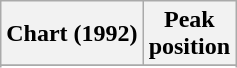<table class="wikitable sortable plainrowheaders" style="text-align:center">
<tr>
<th scope="col">Chart (1992)</th>
<th scope="col">Peak<br>position</th>
</tr>
<tr>
</tr>
<tr>
</tr>
<tr>
</tr>
<tr>
</tr>
</table>
